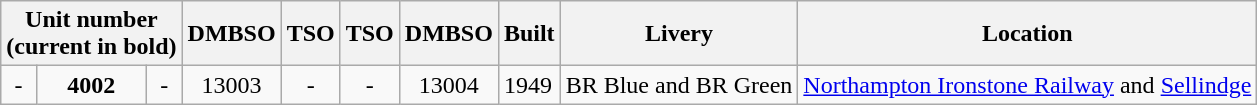<table class="wikitable">
<tr>
<th colspan=3>Unit number <br>(current in bold)</th>
<th>DMBSO</th>
<th>TSO</th>
<th>TSO</th>
<th>DMBSO</th>
<th>Built</th>
<th>Livery</th>
<th>Location</th>
</tr>
<tr>
<td align=center>-</td>
<td align=center><strong>4002</strong></td>
<td align=center>-</td>
<td align=center>13003</td>
<td align=center>-</td>
<td align=center>-</td>
<td align=center>13004</td>
<td>1949</td>
<td>BR Blue and BR Green</td>
<td><a href='#'>Northampton Ironstone Railway</a> and <a href='#'>Sellindge</a></td>
</tr>
</table>
